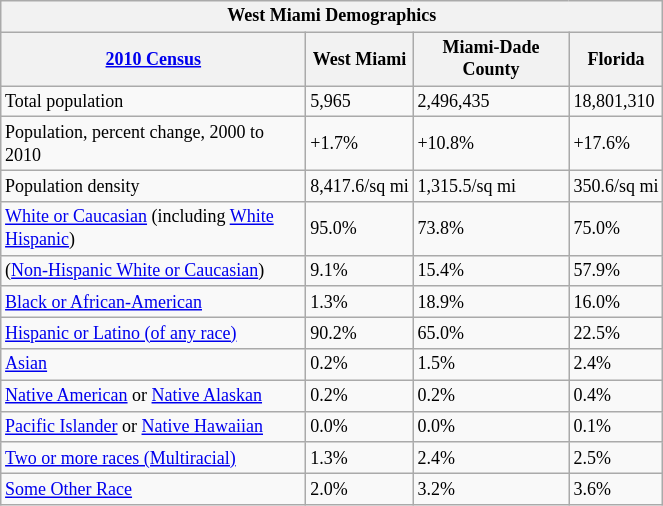<table class="wikitable" style="float: center; margin-right: 2em; width: 35%; font-size: 75%;">
<tr>
<th colspan=4>West Miami Demographics</th>
</tr>
<tr>
<th><a href='#'>2010 Census</a></th>
<th>West Miami</th>
<th>Miami-Dade County</th>
<th>Florida</th>
</tr>
<tr>
<td>Total population</td>
<td>5,965</td>
<td>2,496,435</td>
<td>18,801,310</td>
</tr>
<tr>
<td>Population, percent change, 2000 to 2010</td>
<td>+1.7%</td>
<td>+10.8%</td>
<td>+17.6%</td>
</tr>
<tr>
<td>Population density</td>
<td>8,417.6/sq mi</td>
<td>1,315.5/sq mi</td>
<td>350.6/sq mi</td>
</tr>
<tr>
<td><a href='#'>White or Caucasian</a> (including <a href='#'>White Hispanic</a>)</td>
<td>95.0%</td>
<td>73.8%</td>
<td>75.0%</td>
</tr>
<tr>
<td>(<a href='#'>Non-Hispanic White or Caucasian</a>)</td>
<td>9.1%</td>
<td>15.4%</td>
<td>57.9%</td>
</tr>
<tr>
<td><a href='#'>Black or African-American</a></td>
<td>1.3%</td>
<td>18.9%</td>
<td>16.0%</td>
</tr>
<tr>
<td><a href='#'>Hispanic or Latino (of any race)</a></td>
<td>90.2%</td>
<td>65.0%</td>
<td>22.5%</td>
</tr>
<tr>
<td><a href='#'>Asian</a></td>
<td>0.2%</td>
<td>1.5%</td>
<td>2.4%</td>
</tr>
<tr>
<td><a href='#'>Native American</a> or <a href='#'>Native Alaskan</a></td>
<td>0.2%</td>
<td>0.2%</td>
<td>0.4%</td>
</tr>
<tr>
<td><a href='#'>Pacific Islander</a> or <a href='#'>Native Hawaiian</a></td>
<td>0.0%</td>
<td>0.0%</td>
<td>0.1%</td>
</tr>
<tr>
<td><a href='#'>Two or more races (Multiracial)</a></td>
<td>1.3%</td>
<td>2.4%</td>
<td>2.5%</td>
</tr>
<tr>
<td><a href='#'>Some Other Race</a></td>
<td>2.0%</td>
<td>3.2%</td>
<td>3.6%</td>
</tr>
</table>
